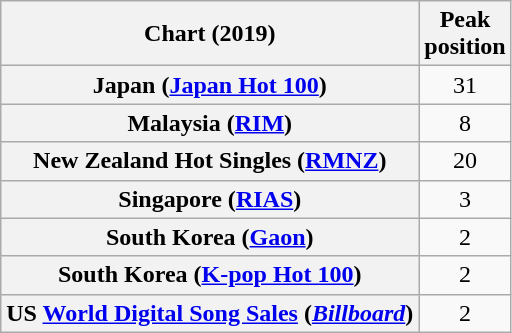<table class="wikitable sortable plainrowheaders" style="text-align:center">
<tr>
<th scope="col">Chart (2019)</th>
<th scope="col">Peak<br> position</th>
</tr>
<tr>
<th scope="row">Japan (<a href='#'>Japan Hot 100</a>)</th>
<td>31</td>
</tr>
<tr>
<th scope="row">Malaysia (<a href='#'>RIM</a>)</th>
<td>8</td>
</tr>
<tr>
<th scope="row">New Zealand Hot Singles (<a href='#'>RMNZ</a>)</th>
<td>20</td>
</tr>
<tr>
<th scope="row">Singapore (<a href='#'>RIAS</a>)</th>
<td>3</td>
</tr>
<tr>
<th scope="row">South Korea (<a href='#'>Gaon</a>)</th>
<td>2</td>
</tr>
<tr>
<th scope="row">South Korea (<a href='#'>K-pop Hot 100</a>)</th>
<td>2</td>
</tr>
<tr>
<th scope="row">US <a href='#'>World Digital Song Sales</a> (<em><a href='#'>Billboard</a></em>)</th>
<td>2</td>
</tr>
</table>
